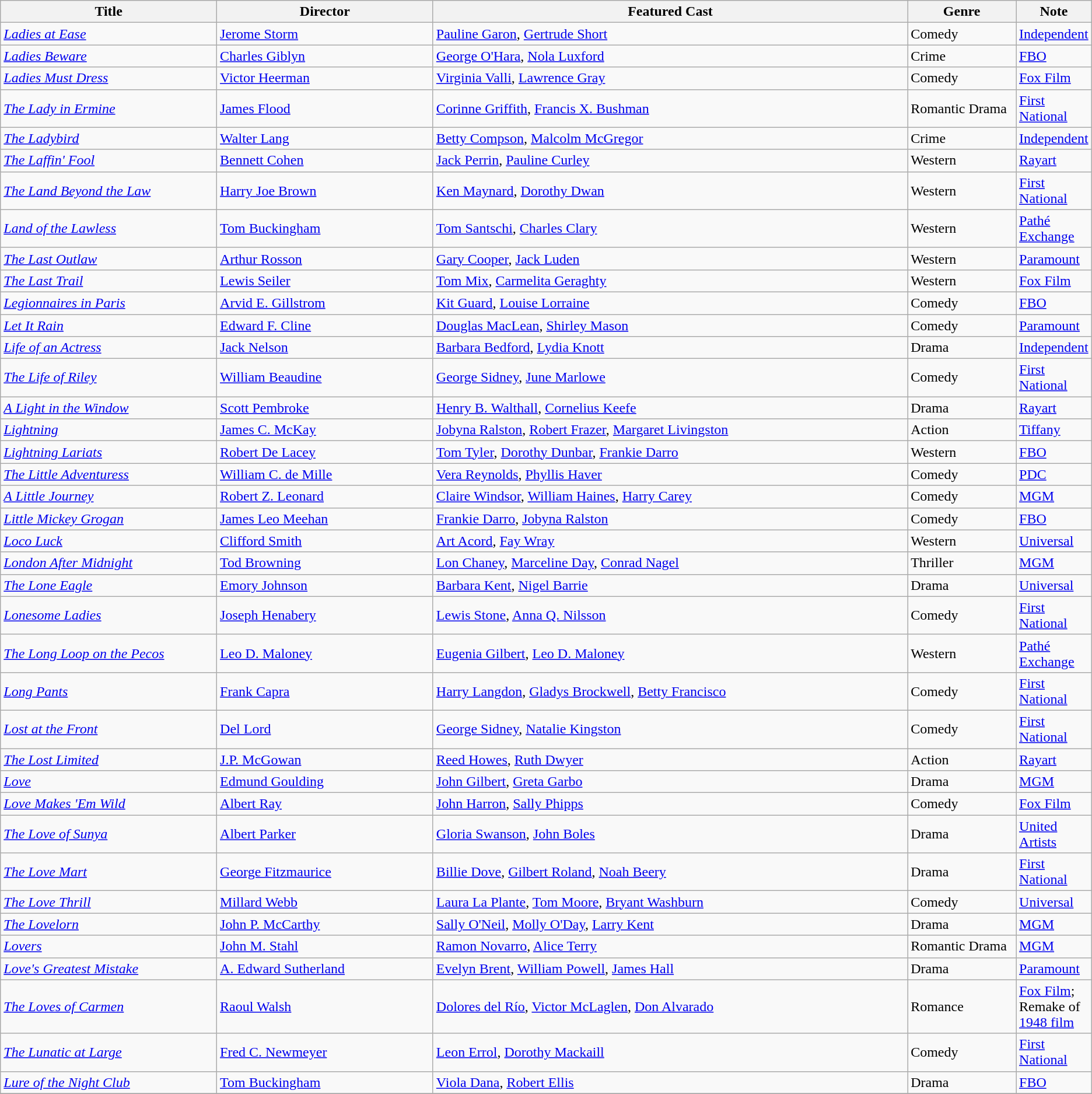<table class="wikitable">
<tr>
<th style="width:20%;">Title</th>
<th style="width:20%;">Director</th>
<th style="width:44%;">Featured Cast</th>
<th style="width:10%;">Genre</th>
<th style="width:10%;">Note</th>
</tr>
<tr>
<td><em><a href='#'>Ladies at Ease</a></em></td>
<td><a href='#'>Jerome Storm</a></td>
<td><a href='#'>Pauline Garon</a>, <a href='#'>Gertrude Short</a></td>
<td>Comedy</td>
<td><a href='#'>Independent</a></td>
</tr>
<tr>
<td><em><a href='#'>Ladies Beware</a></em></td>
<td><a href='#'>Charles Giblyn</a></td>
<td><a href='#'>George O'Hara</a>, <a href='#'>Nola Luxford</a></td>
<td>Crime</td>
<td><a href='#'>FBO</a></td>
</tr>
<tr>
<td><em><a href='#'>Ladies Must Dress</a></em></td>
<td><a href='#'>Victor Heerman</a></td>
<td><a href='#'>Virginia Valli</a>, <a href='#'>Lawrence Gray</a></td>
<td>Comedy</td>
<td><a href='#'>Fox Film</a></td>
</tr>
<tr>
<td><em><a href='#'>The Lady in Ermine</a></em></td>
<td><a href='#'>James Flood</a></td>
<td><a href='#'>Corinne Griffith</a>, <a href='#'>Francis X. Bushman</a></td>
<td>Romantic Drama</td>
<td><a href='#'>First National</a></td>
</tr>
<tr>
<td><em><a href='#'>The Ladybird</a></em></td>
<td><a href='#'>Walter Lang</a></td>
<td><a href='#'>Betty Compson</a>, <a href='#'>Malcolm McGregor</a></td>
<td>Crime</td>
<td><a href='#'>Independent</a></td>
</tr>
<tr>
<td><em><a href='#'>The Laffin' Fool</a></em></td>
<td><a href='#'>Bennett Cohen</a></td>
<td><a href='#'>Jack Perrin</a>, <a href='#'>Pauline Curley</a></td>
<td>Western</td>
<td><a href='#'>Rayart</a></td>
</tr>
<tr>
<td><em><a href='#'>The Land Beyond the Law</a></em></td>
<td><a href='#'>Harry Joe Brown</a></td>
<td><a href='#'>Ken Maynard</a>, <a href='#'>Dorothy Dwan</a></td>
<td>Western</td>
<td><a href='#'>First National</a></td>
</tr>
<tr>
<td><em><a href='#'>Land of the Lawless</a></em></td>
<td><a href='#'>Tom Buckingham</a></td>
<td><a href='#'>Tom Santschi</a>, <a href='#'>Charles Clary</a></td>
<td>Western</td>
<td><a href='#'>Pathé Exchange</a></td>
</tr>
<tr>
<td><em><a href='#'>The Last Outlaw</a></em></td>
<td><a href='#'>Arthur Rosson</a></td>
<td><a href='#'>Gary Cooper</a>, <a href='#'>Jack Luden</a></td>
<td>Western</td>
<td><a href='#'>Paramount</a></td>
</tr>
<tr>
<td><em><a href='#'>The Last Trail</a></em></td>
<td><a href='#'>Lewis Seiler</a></td>
<td><a href='#'>Tom Mix</a>, <a href='#'>Carmelita Geraghty</a></td>
<td>Western</td>
<td><a href='#'>Fox Film</a></td>
</tr>
<tr>
<td><em><a href='#'>Legionnaires in Paris</a></em></td>
<td><a href='#'>Arvid E. Gillstrom</a></td>
<td><a href='#'>Kit Guard</a>, <a href='#'>Louise Lorraine</a></td>
<td>Comedy</td>
<td><a href='#'>FBO</a></td>
</tr>
<tr>
<td><em><a href='#'>Let It Rain</a></em></td>
<td><a href='#'>Edward F. Cline</a></td>
<td><a href='#'>Douglas MacLean</a>, <a href='#'>Shirley Mason</a></td>
<td>Comedy</td>
<td><a href='#'>Paramount</a></td>
</tr>
<tr>
<td><em><a href='#'>Life of an Actress</a></em></td>
<td><a href='#'>Jack Nelson</a></td>
<td><a href='#'>Barbara Bedford</a>, <a href='#'>Lydia Knott</a></td>
<td>Drama</td>
<td><a href='#'>Independent</a></td>
</tr>
<tr>
<td><em><a href='#'>The Life of Riley</a></em></td>
<td><a href='#'>William Beaudine</a></td>
<td><a href='#'>George Sidney</a>, <a href='#'>June Marlowe</a></td>
<td>Comedy</td>
<td><a href='#'>First National</a></td>
</tr>
<tr>
<td><em><a href='#'>A Light in the Window</a></em></td>
<td><a href='#'>Scott Pembroke</a></td>
<td><a href='#'>Henry B. Walthall</a>, <a href='#'>Cornelius Keefe</a></td>
<td>Drama</td>
<td><a href='#'>Rayart</a></td>
</tr>
<tr>
<td><em><a href='#'>Lightning</a></em></td>
<td><a href='#'>James C. McKay</a></td>
<td><a href='#'>Jobyna Ralston</a>, <a href='#'>Robert Frazer</a>, <a href='#'>Margaret Livingston</a></td>
<td>Action</td>
<td><a href='#'>Tiffany</a></td>
</tr>
<tr>
<td><em><a href='#'>Lightning Lariats</a></em></td>
<td><a href='#'>Robert De Lacey</a></td>
<td><a href='#'>Tom Tyler</a>, <a href='#'>Dorothy Dunbar</a>, <a href='#'>Frankie Darro</a></td>
<td>Western</td>
<td><a href='#'>FBO</a></td>
</tr>
<tr>
<td><em><a href='#'>The Little Adventuress</a></em></td>
<td><a href='#'>William C. de Mille</a></td>
<td><a href='#'>Vera Reynolds</a>, <a href='#'>Phyllis Haver</a></td>
<td>Comedy</td>
<td><a href='#'>PDC</a></td>
</tr>
<tr>
<td><em><a href='#'>A Little Journey</a></em></td>
<td><a href='#'>Robert Z. Leonard</a></td>
<td><a href='#'>Claire Windsor</a>, <a href='#'>William Haines</a>, <a href='#'>Harry Carey</a></td>
<td>Comedy</td>
<td><a href='#'>MGM</a></td>
</tr>
<tr>
<td><em><a href='#'>Little Mickey Grogan</a></em></td>
<td><a href='#'>James Leo Meehan</a></td>
<td><a href='#'>Frankie Darro</a>, <a href='#'>Jobyna Ralston</a></td>
<td>Comedy</td>
<td><a href='#'>FBO</a></td>
</tr>
<tr>
<td><em><a href='#'>Loco Luck</a></em></td>
<td><a href='#'>Clifford Smith</a></td>
<td><a href='#'>Art Acord</a>, <a href='#'>Fay Wray</a></td>
<td>Western</td>
<td><a href='#'>Universal</a></td>
</tr>
<tr>
<td><em><a href='#'>London After Midnight</a></em></td>
<td><a href='#'>Tod Browning</a></td>
<td><a href='#'>Lon Chaney</a>, <a href='#'>Marceline Day</a>, <a href='#'>Conrad Nagel</a></td>
<td>Thriller</td>
<td><a href='#'>MGM</a></td>
</tr>
<tr>
<td><em><a href='#'>The Lone Eagle</a></em></td>
<td><a href='#'>Emory Johnson</a></td>
<td><a href='#'>Barbara Kent</a>, <a href='#'>Nigel Barrie</a></td>
<td>Drama</td>
<td><a href='#'>Universal</a></td>
</tr>
<tr>
<td><em><a href='#'>Lonesome Ladies</a></em></td>
<td><a href='#'>Joseph Henabery</a></td>
<td><a href='#'>Lewis Stone</a>, <a href='#'>Anna Q. Nilsson</a></td>
<td>Comedy</td>
<td><a href='#'>First National</a></td>
</tr>
<tr>
<td><em><a href='#'>The Long Loop on the Pecos</a></em></td>
<td><a href='#'>Leo D. Maloney</a></td>
<td><a href='#'>Eugenia Gilbert</a>, <a href='#'>Leo D. Maloney</a></td>
<td>Western</td>
<td><a href='#'>Pathé Exchange</a></td>
</tr>
<tr>
<td><em><a href='#'>Long Pants</a></em></td>
<td><a href='#'>Frank Capra</a></td>
<td><a href='#'>Harry Langdon</a>, <a href='#'>Gladys Brockwell</a>, <a href='#'>Betty Francisco</a></td>
<td>Comedy</td>
<td><a href='#'>First National</a></td>
</tr>
<tr>
<td><em><a href='#'>Lost at the Front</a> </em></td>
<td><a href='#'>Del Lord</a></td>
<td><a href='#'>George Sidney</a>, <a href='#'>Natalie Kingston</a></td>
<td>Comedy</td>
<td><a href='#'>First National</a></td>
</tr>
<tr>
<td><em><a href='#'>The Lost Limited</a></em></td>
<td><a href='#'>J.P. McGowan</a></td>
<td><a href='#'>Reed Howes</a>, <a href='#'>Ruth Dwyer</a></td>
<td>Action</td>
<td><a href='#'>Rayart</a></td>
</tr>
<tr>
<td><em><a href='#'>Love</a></em></td>
<td><a href='#'>Edmund Goulding</a></td>
<td><a href='#'>John Gilbert</a>, <a href='#'>Greta Garbo</a></td>
<td>Drama</td>
<td><a href='#'>MGM</a></td>
</tr>
<tr>
<td><em><a href='#'>Love Makes 'Em Wild</a></em></td>
<td><a href='#'>Albert Ray</a></td>
<td><a href='#'>John Harron</a>, <a href='#'>Sally Phipps</a></td>
<td>Comedy</td>
<td><a href='#'>Fox Film</a></td>
</tr>
<tr>
<td><em><a href='#'>The Love of Sunya</a></em></td>
<td><a href='#'>Albert Parker</a></td>
<td><a href='#'>Gloria Swanson</a>, <a href='#'>John Boles</a></td>
<td>Drama</td>
<td><a href='#'>United Artists</a></td>
</tr>
<tr>
<td><em><a href='#'>The Love Mart</a></em></td>
<td><a href='#'>George Fitzmaurice</a></td>
<td><a href='#'>Billie Dove</a>, <a href='#'>Gilbert Roland</a>, <a href='#'>Noah Beery</a></td>
<td>Drama</td>
<td><a href='#'>First National</a></td>
</tr>
<tr>
<td><em><a href='#'>The Love Thrill</a></em></td>
<td><a href='#'>Millard Webb</a></td>
<td><a href='#'>Laura La Plante</a>, <a href='#'>Tom Moore</a>, <a href='#'>Bryant Washburn</a></td>
<td>Comedy</td>
<td><a href='#'>Universal</a></td>
</tr>
<tr>
<td><em><a href='#'>The Lovelorn</a></em></td>
<td><a href='#'>John P. McCarthy</a></td>
<td><a href='#'>Sally O'Neil</a>, <a href='#'>Molly O'Day</a>, <a href='#'>Larry Kent</a></td>
<td>Drama</td>
<td><a href='#'>MGM</a></td>
</tr>
<tr>
<td><em><a href='#'>Lovers</a></em></td>
<td><a href='#'>John M. Stahl</a></td>
<td><a href='#'>Ramon Novarro</a>, <a href='#'>Alice Terry</a></td>
<td>Romantic Drama</td>
<td><a href='#'>MGM</a></td>
</tr>
<tr>
<td><em><a href='#'>Love's Greatest Mistake</a></em></td>
<td><a href='#'>A. Edward Sutherland</a></td>
<td><a href='#'>Evelyn Brent</a>, <a href='#'>William Powell</a>, <a href='#'>James Hall</a></td>
<td>Drama</td>
<td><a href='#'>Paramount</a></td>
</tr>
<tr>
<td><em><a href='#'>The Loves of Carmen</a></em></td>
<td><a href='#'>Raoul Walsh</a></td>
<td><a href='#'>Dolores del Río</a>, <a href='#'>Victor McLaglen</a>, <a href='#'>Don Alvarado</a></td>
<td>Romance</td>
<td><a href='#'>Fox Film</a>; Remake of <a href='#'>1948 film</a></td>
</tr>
<tr>
<td><em><a href='#'>The Lunatic at Large</a></em></td>
<td><a href='#'>Fred C. Newmeyer</a></td>
<td><a href='#'>Leon Errol</a>, <a href='#'>Dorothy Mackaill</a></td>
<td>Comedy</td>
<td><a href='#'>First National</a></td>
</tr>
<tr>
<td><em><a href='#'>Lure of the Night Club</a></em></td>
<td><a href='#'>Tom Buckingham</a></td>
<td><a href='#'>Viola Dana</a>, <a href='#'>Robert Ellis</a></td>
<td>Drama</td>
<td><a href='#'>FBO</a></td>
</tr>
<tr>
</tr>
</table>
